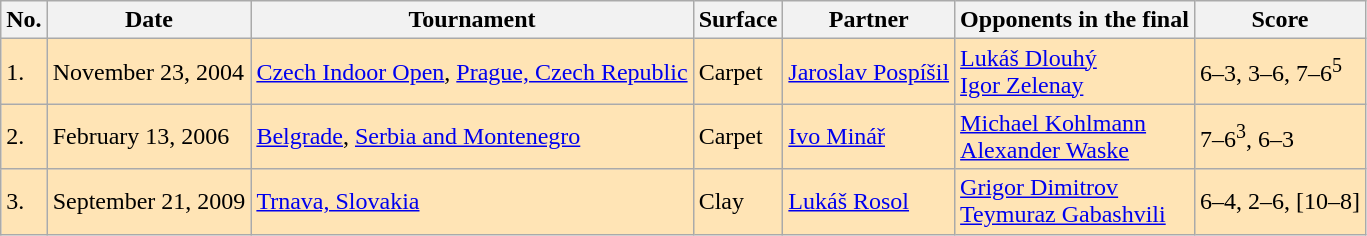<table class="wikitable">
<tr>
<th>No.</th>
<th>Date</th>
<th>Tournament</th>
<th>Surface</th>
<th>Partner</th>
<th>Opponents in the final</th>
<th>Score</th>
</tr>
<tr bgcolor="moccasin">
<td>1.</td>
<td>November 23, 2004</td>
<td><a href='#'>Czech Indoor Open</a>, <a href='#'>Prague, Czech Republic</a></td>
<td>Carpet</td>
<td> <a href='#'>Jaroslav Pospíšil</a></td>
<td> <a href='#'>Lukáš Dlouhý</a> <br>  <a href='#'>Igor Zelenay</a></td>
<td>6–3, 3–6, 7–6<sup>5</sup></td>
</tr>
<tr bgcolor="moccasin">
<td>2.</td>
<td>February 13, 2006</td>
<td><a href='#'>Belgrade</a>, <a href='#'>Serbia and Montenegro</a></td>
<td>Carpet</td>
<td> <a href='#'>Ivo Minář</a></td>
<td> <a href='#'>Michael Kohlmann</a> <br>  <a href='#'>Alexander Waske</a></td>
<td>7–6<sup>3</sup>, 6–3</td>
</tr>
<tr bgcolor="moccasin">
<td>3.</td>
<td>September 21, 2009</td>
<td><a href='#'>Trnava, Slovakia</a></td>
<td>Clay</td>
<td> <a href='#'>Lukáš Rosol</a></td>
<td> <a href='#'>Grigor Dimitrov</a> <br>  <a href='#'>Teymuraz Gabashvili</a></td>
<td>6–4, 2–6, [10–8]</td>
</tr>
</table>
